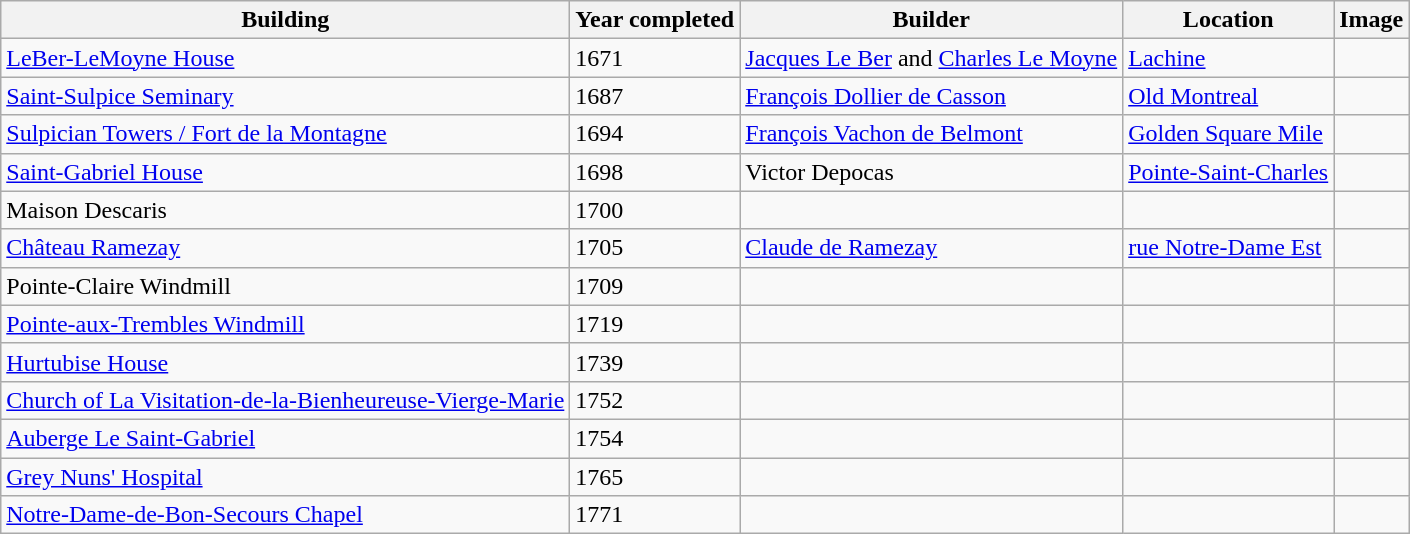<table class="wikitable">
<tr>
<th>Building</th>
<th>Year completed</th>
<th>Builder</th>
<th>Location</th>
<th>Image</th>
</tr>
<tr>
<td><a href='#'>LeBer-LeMoyne House</a></td>
<td>1671</td>
<td><a href='#'>Jacques Le Ber</a> and <a href='#'>Charles Le Moyne</a></td>
<td><a href='#'>Lachine</a><br><small></small></td>
<td></td>
</tr>
<tr>
<td><a href='#'>Saint-Sulpice Seminary</a></td>
<td>1687</td>
<td><a href='#'>François Dollier de Casson</a></td>
<td><a href='#'>Old Montreal</a><br><small></small></td>
<td></td>
</tr>
<tr>
<td><a href='#'>Sulpician Towers / Fort de la Montagne</a></td>
<td>1694</td>
<td><a href='#'>François Vachon de Belmont</a></td>
<td><a href='#'>Golden Square Mile</a><br><small></small></td>
<td></td>
</tr>
<tr>
<td><a href='#'>Saint-Gabriel House</a></td>
<td>1698</td>
<td>Victor Depocas</td>
<td><a href='#'>Pointe-Saint-Charles</a><br><small></small></td>
<td></td>
</tr>
<tr>
<td>Maison Descaris</td>
<td>1700</td>
<td></td>
<td></td>
<td></td>
</tr>
<tr>
<td><a href='#'>Château Ramezay</a></td>
<td>1705</td>
<td><a href='#'>Claude de Ramezay</a></td>
<td><a href='#'>rue Notre-Dame Est</a><br><small></small></td>
<td></td>
</tr>
<tr>
<td>Pointe-Claire Windmill</td>
<td>1709</td>
<td></td>
<td></td>
<td></td>
</tr>
<tr>
<td><a href='#'>Pointe-aux-Trembles Windmill</a></td>
<td>1719</td>
<td></td>
<td></td>
<td></td>
</tr>
<tr>
<td><a href='#'>Hurtubise House</a></td>
<td>1739</td>
<td></td>
<td></td>
<td></td>
</tr>
<tr>
<td><a href='#'>Church of La Visitation-de-la-Bienheureuse-Vierge-Marie</a></td>
<td>1752</td>
<td></td>
<td></td>
<td></td>
</tr>
<tr>
<td><a href='#'>Auberge Le Saint-Gabriel</a></td>
<td>1754</td>
<td></td>
<td></td>
<td></td>
</tr>
<tr>
<td><a href='#'>Grey Nuns' Hospital</a></td>
<td>1765</td>
<td></td>
<td></td>
<td></td>
</tr>
<tr>
<td><a href='#'>Notre-Dame-de-Bon-Secours Chapel</a></td>
<td>1771</td>
<td></td>
<td></td>
<td></td>
</tr>
</table>
